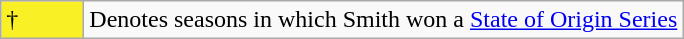<table class="wikitable">
<tr>
<td style="background:#f9f025; width:3em;">†</td>
<td>Denotes seasons in which Smith won a <a href='#'>State of Origin Series</a></td>
</tr>
</table>
